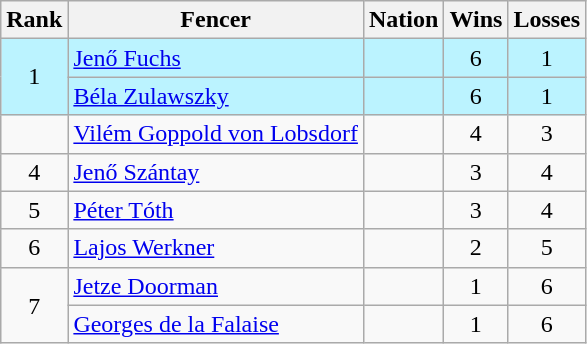<table class="wikitable sortable" style="text-align:center">
<tr>
<th>Rank</th>
<th>Fencer</th>
<th>Nation</th>
<th>Wins</th>
<th>Losses</th>
</tr>
<tr bgcolor=bbf3ff>
<td rowspan=2>1</td>
<td align=left><a href='#'>Jenő Fuchs</a></td>
<td align=left></td>
<td>6</td>
<td>1</td>
</tr>
<tr bgcolor=bbf3ff>
<td align=left><a href='#'>Béla Zulawszky</a></td>
<td align=left></td>
<td>6</td>
<td>1</td>
</tr>
<tr>
<td></td>
<td align=left><a href='#'>Vilém Goppold von Lobsdorf</a></td>
<td align=left></td>
<td>4</td>
<td>3</td>
</tr>
<tr>
<td>4</td>
<td align=left><a href='#'>Jenő Szántay</a></td>
<td align=left></td>
<td>3</td>
<td>4</td>
</tr>
<tr>
<td>5</td>
<td align=left><a href='#'>Péter Tóth</a></td>
<td align=left></td>
<td>3</td>
<td>4</td>
</tr>
<tr>
<td>6</td>
<td align=left><a href='#'>Lajos Werkner</a></td>
<td align=left></td>
<td>2</td>
<td>5</td>
</tr>
<tr>
<td rowspan=2>7</td>
<td align=left><a href='#'>Jetze Doorman</a></td>
<td align=left></td>
<td>1</td>
<td>6</td>
</tr>
<tr>
<td align=left><a href='#'>Georges de la Falaise</a></td>
<td align=left></td>
<td>1</td>
<td>6</td>
</tr>
</table>
